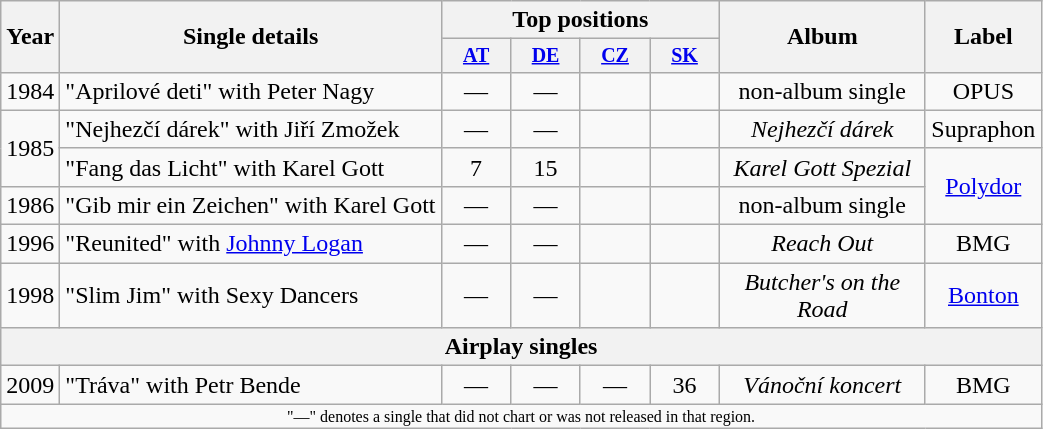<table class="wikitable" style="text-align:center;">
<tr>
<th rowspan="2" width="5">Year</th>
<th rowspan="2" width="247">Single details</th>
<th colspan="4" width="160">Top positions</th>
<th rowspan="2" width="130">Album</th>
<th rowspan="2" width="70">Label</th>
</tr>
<tr style="font-size:smaller;">
<th width="40"><a href='#'>AT</a><br></th>
<th width="40"><a href='#'>DE</a><br></th>
<th width="40"><a href='#'>CZ</a><br></th>
<th width="40"><a href='#'>SK</a><br></th>
</tr>
<tr>
<td>1984</td>
<td align="left">"Aprilové deti" with Peter Nagy</td>
<td>—</td>
<td>—</td>
<td></td>
<td></td>
<td>non-album single</td>
<td>OPUS</td>
</tr>
<tr>
<td rowspan="2">1985</td>
<td align="left">"Nejhezčí dárek" with Jiří Zmožek</td>
<td>—</td>
<td>—</td>
<td></td>
<td></td>
<td><em>Nejhezčí dárek</em></td>
<td>Supraphon</td>
</tr>
<tr>
<td align="left">"Fang das Licht" with Karel Gott</td>
<td>7</td>
<td>15</td>
<td></td>
<td></td>
<td><em>Karel Gott Spezial</em></td>
<td rowspan="2"><a href='#'>Polydor</a></td>
</tr>
<tr>
<td>1986</td>
<td align="left">"Gib mir ein Zeichen" with Karel Gott</td>
<td>—</td>
<td>—</td>
<td></td>
<td></td>
<td>non-album single</td>
</tr>
<tr>
<td>1996</td>
<td align="left">"Reunited" with <a href='#'>Johnny Logan</a></td>
<td>—</td>
<td>—</td>
<td></td>
<td></td>
<td><em>Reach Out</em></td>
<td>BMG</td>
</tr>
<tr>
<td>1998</td>
<td align="left">"Slim Jim" with Sexy Dancers</td>
<td>—</td>
<td>—</td>
<td></td>
<td></td>
<td><em>Butcher's on the Road</em></td>
<td><a href='#'>Bonton</a></td>
</tr>
<tr>
<th colspan=9>Airplay singles</th>
</tr>
<tr>
<td>2009</td>
<td align="left">"Tráva" with Petr Bende</td>
<td>—</td>
<td>—</td>
<td>—</td>
<td>36</td>
<td><em>Vánoční koncert</em></td>
<td>BMG</td>
</tr>
<tr>
<td colspan="9" style="font-size: 8pt">"—" denotes a single that did not chart or was not released in that region.</td>
</tr>
</table>
